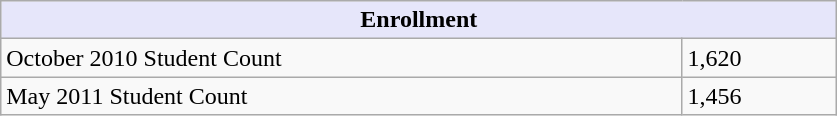<table class="wikitable">
<tr>
<th colspan=2 style="background:Lavender; color: black; width: 550px; height: 10px; align:left">Enrollment</th>
</tr>
<tr>
<td>October 2010 Student Count</td>
<td>1,620</td>
</tr>
<tr>
<td>May 2011 Student Count</td>
<td>1,456</td>
</tr>
</table>
